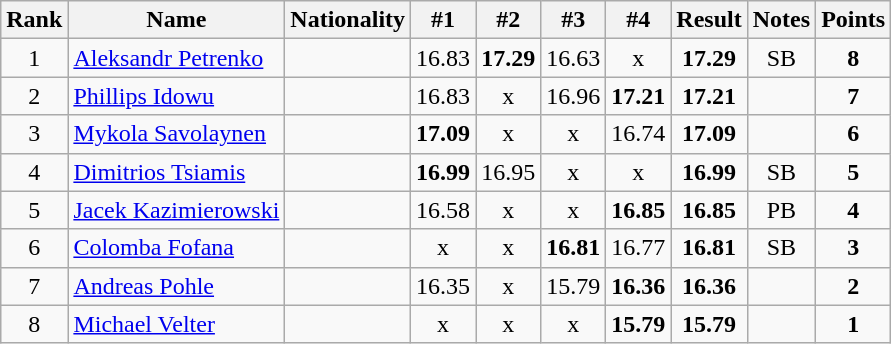<table class="wikitable sortable" style="text-align:center">
<tr>
<th>Rank</th>
<th>Name</th>
<th>Nationality</th>
<th>#1</th>
<th>#2</th>
<th>#3</th>
<th>#4</th>
<th>Result</th>
<th>Notes</th>
<th>Points</th>
</tr>
<tr>
<td>1</td>
<td align=left><a href='#'>Aleksandr Petrenko</a></td>
<td align=left></td>
<td>16.83</td>
<td><strong>17.29</strong></td>
<td>16.63</td>
<td>x</td>
<td><strong>17.29</strong></td>
<td>SB</td>
<td><strong>8</strong></td>
</tr>
<tr>
<td>2</td>
<td align=left><a href='#'>Phillips Idowu</a></td>
<td align=left></td>
<td>16.83</td>
<td>x</td>
<td>16.96</td>
<td><strong>17.21</strong></td>
<td><strong>17.21</strong></td>
<td></td>
<td><strong>7</strong></td>
</tr>
<tr>
<td>3</td>
<td align=left><a href='#'>Mykola Savolaynen</a></td>
<td align=left></td>
<td><strong>17.09</strong></td>
<td>x</td>
<td>x</td>
<td>16.74</td>
<td><strong>17.09</strong></td>
<td></td>
<td><strong>6</strong></td>
</tr>
<tr>
<td>4</td>
<td align=left><a href='#'>Dimitrios Tsiamis</a></td>
<td align=left></td>
<td><strong>16.99</strong></td>
<td>16.95</td>
<td>x</td>
<td>x</td>
<td><strong>16.99</strong></td>
<td>SB</td>
<td><strong>5</strong></td>
</tr>
<tr>
<td>5</td>
<td align=left><a href='#'>Jacek Kazimierowski</a></td>
<td align=left></td>
<td>16.58</td>
<td>x</td>
<td>x</td>
<td><strong>16.85</strong></td>
<td><strong>16.85</strong></td>
<td>PB</td>
<td><strong>4</strong></td>
</tr>
<tr>
<td>6</td>
<td align=left><a href='#'>Colomba Fofana</a></td>
<td align=left></td>
<td>x</td>
<td>x</td>
<td><strong>16.81</strong></td>
<td>16.77</td>
<td><strong>16.81</strong></td>
<td>SB</td>
<td><strong>3</strong></td>
</tr>
<tr>
<td>7</td>
<td align=left><a href='#'>Andreas Pohle</a></td>
<td align=left></td>
<td>16.35</td>
<td>x</td>
<td>15.79</td>
<td><strong>16.36</strong></td>
<td><strong>16.36</strong></td>
<td></td>
<td><strong>2</strong></td>
</tr>
<tr>
<td>8</td>
<td align=left><a href='#'>Michael Velter</a></td>
<td align=left></td>
<td>x</td>
<td>x</td>
<td>x</td>
<td><strong>15.79</strong></td>
<td><strong>15.79</strong></td>
<td></td>
<td><strong>1</strong></td>
</tr>
</table>
